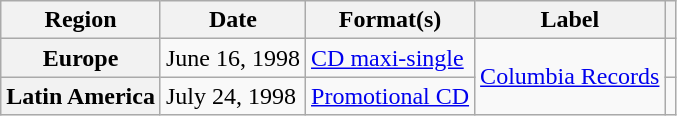<table class="wikitable plainrowheaders" border="1">
<tr>
<th scope="col">Region</th>
<th scope="col">Date</th>
<th scope="col">Format(s)</th>
<th scope="col">Label</th>
<th scope="col"></th>
</tr>
<tr>
<th scope="row">Europe</th>
<td>June 16, 1998</td>
<td><a href='#'>CD maxi-single</a></td>
<td rowspan="2"><a href='#'>Columbia Records</a></td>
<td style="text-align:center;"></td>
</tr>
<tr>
<th scope="row">Latin America</th>
<td>July 24, 1998</td>
<td><a href='#'>Promotional CD</a></td>
<td style="text-align:center;"></td>
</tr>
</table>
